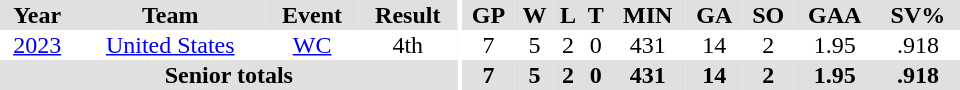<table border="0" cellpadding="1" cellspacing="0" ID="Table3" style="text-align:center; width:40em;">
<tr bgcolor="#e0e0e0">
<th>Year</th>
<th>Team</th>
<th>Event</th>
<th>Result</th>
<th rowspan="99" bgcolor="#ffffff"></th>
<th>GP</th>
<th>W</th>
<th>L</th>
<th>T</th>
<th>MIN</th>
<th>GA</th>
<th>SO</th>
<th>GAA</th>
<th>SV%</th>
</tr>
<tr>
<td><a href='#'>2023</a></td>
<td><a href='#'>United States</a></td>
<td><a href='#'>WC</a></td>
<td>4th</td>
<td>7</td>
<td>5</td>
<td>2</td>
<td>0</td>
<td>431</td>
<td>14</td>
<td>2</td>
<td>1.95</td>
<td>.918</td>
</tr>
<tr bgcolor="#e0e0e0">
<th colspan="4">Senior totals</th>
<th>7</th>
<th>5</th>
<th>2</th>
<th>0</th>
<th>431</th>
<th>14</th>
<th>2</th>
<th>1.95</th>
<th>.918</th>
</tr>
</table>
